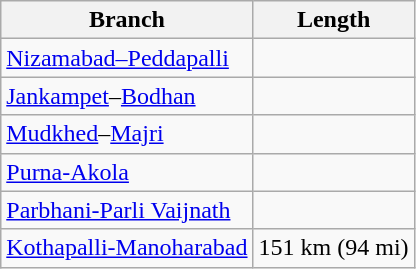<table class="wikitable">
<tr>
<th>Branch</th>
<th>Length</th>
</tr>
<tr>
<td><a href='#'>Nizamabad–Peddapalli</a></td>
<td></td>
</tr>
<tr>
<td><a href='#'>Jankampet</a>–<a href='#'>Bodhan</a></td>
<td></td>
</tr>
<tr>
<td><a href='#'>Mudkhed</a>–<a href='#'>Majri</a></td>
<td></td>
</tr>
<tr>
<td><a href='#'>Purna-Akola</a></td>
<td></td>
</tr>
<tr>
<td><a href='#'>Parbhani-Parli Vaijnath</a></td>
<td></td>
</tr>
<tr>
<td><a href='#'>Kothapalli-Manoharabad</a></td>
<td>151 km (94 mi)</td>
</tr>
</table>
